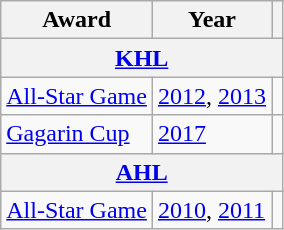<table class="wikitable">
<tr>
<th>Award</th>
<th>Year</th>
<th></th>
</tr>
<tr>
<th colspan="3"><a href='#'>KHL</a></th>
</tr>
<tr>
<td><a href='#'>All-Star Game</a></td>
<td><a href='#'>2012</a>, <a href='#'>2013</a></td>
<td></td>
</tr>
<tr>
<td><a href='#'>Gagarin Cup</a></td>
<td><a href='#'>2017</a></td>
<td></td>
</tr>
<tr>
<th colspan="3"><a href='#'>AHL</a></th>
</tr>
<tr>
<td><a href='#'>All-Star Game</a></td>
<td><a href='#'>2010</a>, <a href='#'>2011</a></td>
<td></td>
</tr>
</table>
